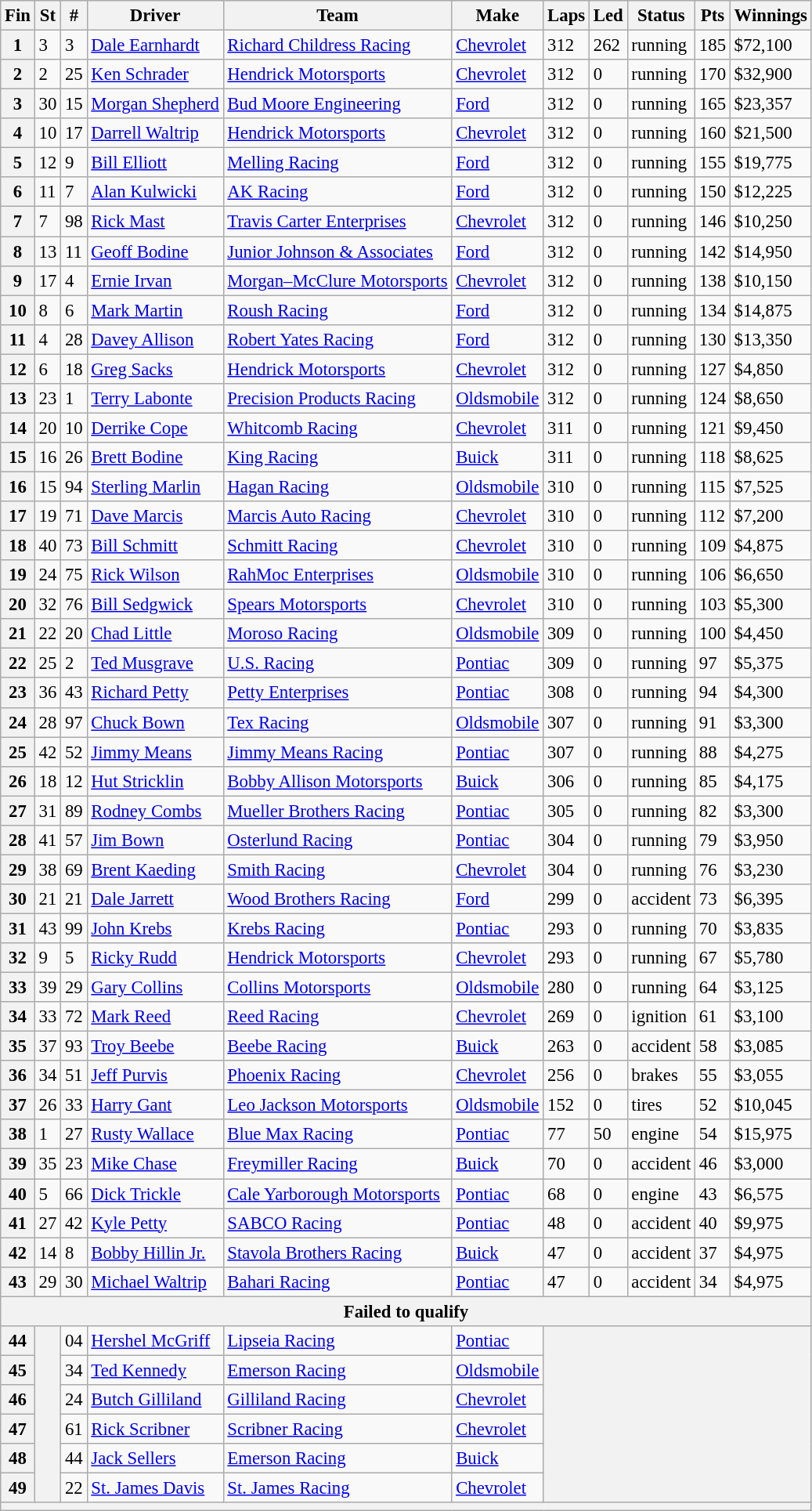<table class="wikitable" style="font-size:95%">
<tr>
<th>Fin</th>
<th>St</th>
<th>#</th>
<th>Driver</th>
<th>Team</th>
<th>Make</th>
<th>Laps</th>
<th>Led</th>
<th>Status</th>
<th>Pts</th>
<th>Winnings</th>
</tr>
<tr>
<th>1</th>
<td>3</td>
<td>3</td>
<td><a href='#'>Dale Earnhardt</a></td>
<td><a href='#'>Richard Childress Racing</a></td>
<td><a href='#'>Chevrolet</a></td>
<td>312</td>
<td>262</td>
<td>running</td>
<td>185</td>
<td>$72,100</td>
</tr>
<tr>
<th>2</th>
<td>2</td>
<td>25</td>
<td><a href='#'>Ken Schrader</a></td>
<td><a href='#'>Hendrick Motorsports</a></td>
<td><a href='#'>Chevrolet</a></td>
<td>312</td>
<td>0</td>
<td>running</td>
<td>170</td>
<td>$32,900</td>
</tr>
<tr>
<th>3</th>
<td>30</td>
<td>15</td>
<td><a href='#'>Morgan Shepherd</a></td>
<td><a href='#'>Bud Moore Engineering</a></td>
<td><a href='#'>Ford</a></td>
<td>312</td>
<td>0</td>
<td>running</td>
<td>165</td>
<td>$23,357</td>
</tr>
<tr>
<th>4</th>
<td>10</td>
<td>17</td>
<td><a href='#'>Darrell Waltrip</a></td>
<td><a href='#'>Hendrick Motorsports</a></td>
<td><a href='#'>Chevrolet</a></td>
<td>312</td>
<td>0</td>
<td>running</td>
<td>160</td>
<td>$21,500</td>
</tr>
<tr>
<th>5</th>
<td>12</td>
<td>9</td>
<td><a href='#'>Bill Elliott</a></td>
<td><a href='#'>Melling Racing</a></td>
<td><a href='#'>Ford</a></td>
<td>312</td>
<td>0</td>
<td>running</td>
<td>155</td>
<td>$19,775</td>
</tr>
<tr>
<th>6</th>
<td>11</td>
<td>7</td>
<td><a href='#'>Alan Kulwicki</a></td>
<td><a href='#'>AK Racing</a></td>
<td><a href='#'>Ford</a></td>
<td>312</td>
<td>0</td>
<td>running</td>
<td>150</td>
<td>$12,225</td>
</tr>
<tr>
<th>7</th>
<td>7</td>
<td>98</td>
<td><a href='#'>Rick Mast</a></td>
<td><a href='#'>Travis Carter Enterprises</a></td>
<td><a href='#'>Chevrolet</a></td>
<td>312</td>
<td>0</td>
<td>running</td>
<td>146</td>
<td>$10,250</td>
</tr>
<tr>
<th>8</th>
<td>13</td>
<td>11</td>
<td><a href='#'>Geoff Bodine</a></td>
<td><a href='#'>Junior Johnson & Associates</a></td>
<td><a href='#'>Ford</a></td>
<td>312</td>
<td>0</td>
<td>running</td>
<td>142</td>
<td>$14,950</td>
</tr>
<tr>
<th>9</th>
<td>17</td>
<td>4</td>
<td><a href='#'>Ernie Irvan</a></td>
<td><a href='#'>Morgan–McClure Motorsports</a></td>
<td><a href='#'>Chevrolet</a></td>
<td>312</td>
<td>0</td>
<td>running</td>
<td>138</td>
<td>$10,150</td>
</tr>
<tr>
<th>10</th>
<td>8</td>
<td>6</td>
<td><a href='#'>Mark Martin</a></td>
<td><a href='#'>Roush Racing</a></td>
<td><a href='#'>Ford</a></td>
<td>312</td>
<td>0</td>
<td>running</td>
<td>134</td>
<td>$14,875</td>
</tr>
<tr>
<th>11</th>
<td>4</td>
<td>28</td>
<td><a href='#'>Davey Allison</a></td>
<td><a href='#'>Robert Yates Racing</a></td>
<td><a href='#'>Ford</a></td>
<td>312</td>
<td>0</td>
<td>running</td>
<td>130</td>
<td>$13,350</td>
</tr>
<tr>
<th>12</th>
<td>6</td>
<td>18</td>
<td><a href='#'>Greg Sacks</a></td>
<td><a href='#'>Hendrick Motorsports</a></td>
<td><a href='#'>Chevrolet</a></td>
<td>312</td>
<td>0</td>
<td>running</td>
<td>127</td>
<td>$4,850</td>
</tr>
<tr>
<th>13</th>
<td>23</td>
<td>1</td>
<td><a href='#'>Terry Labonte</a></td>
<td><a href='#'>Precision Products Racing</a></td>
<td><a href='#'>Oldsmobile</a></td>
<td>312</td>
<td>0</td>
<td>running</td>
<td>124</td>
<td>$8,650</td>
</tr>
<tr>
<th>14</th>
<td>20</td>
<td>10</td>
<td><a href='#'>Derrike Cope</a></td>
<td><a href='#'>Whitcomb Racing</a></td>
<td><a href='#'>Chevrolet</a></td>
<td>311</td>
<td>0</td>
<td>running</td>
<td>121</td>
<td>$9,450</td>
</tr>
<tr>
<th>15</th>
<td>16</td>
<td>26</td>
<td><a href='#'>Brett Bodine</a></td>
<td><a href='#'>King Racing</a></td>
<td><a href='#'>Buick</a></td>
<td>311</td>
<td>0</td>
<td>running</td>
<td>118</td>
<td>$8,625</td>
</tr>
<tr>
<th>16</th>
<td>15</td>
<td>94</td>
<td><a href='#'>Sterling Marlin</a></td>
<td><a href='#'>Hagan Racing</a></td>
<td><a href='#'>Oldsmobile</a></td>
<td>310</td>
<td>0</td>
<td>running</td>
<td>115</td>
<td>$7,525</td>
</tr>
<tr>
<th>17</th>
<td>19</td>
<td>71</td>
<td><a href='#'>Dave Marcis</a></td>
<td><a href='#'>Marcis Auto Racing</a></td>
<td><a href='#'>Chevrolet</a></td>
<td>310</td>
<td>0</td>
<td>running</td>
<td>112</td>
<td>$7,200</td>
</tr>
<tr>
<th>18</th>
<td>40</td>
<td>73</td>
<td><a href='#'>Bill Schmitt</a></td>
<td><a href='#'>Schmitt Racing</a></td>
<td><a href='#'>Chevrolet</a></td>
<td>310</td>
<td>0</td>
<td>running</td>
<td>109</td>
<td>$4,875</td>
</tr>
<tr>
<th>19</th>
<td>24</td>
<td>75</td>
<td><a href='#'>Rick Wilson</a></td>
<td><a href='#'>RahMoc Enterprises</a></td>
<td><a href='#'>Oldsmobile</a></td>
<td>310</td>
<td>0</td>
<td>running</td>
<td>106</td>
<td>$6,650</td>
</tr>
<tr>
<th>20</th>
<td>32</td>
<td>76</td>
<td><a href='#'>Bill Sedgwick</a></td>
<td><a href='#'>Spears Motorsports</a></td>
<td><a href='#'>Chevrolet</a></td>
<td>310</td>
<td>0</td>
<td>running</td>
<td>103</td>
<td>$5,300</td>
</tr>
<tr>
<th>21</th>
<td>22</td>
<td>20</td>
<td><a href='#'>Chad Little</a></td>
<td><a href='#'>Moroso Racing</a></td>
<td><a href='#'>Oldsmobile</a></td>
<td>309</td>
<td>0</td>
<td>running</td>
<td>100</td>
<td>$4,450</td>
</tr>
<tr>
<th>22</th>
<td>25</td>
<td>2</td>
<td><a href='#'>Ted Musgrave</a></td>
<td><a href='#'>U.S. Racing</a></td>
<td><a href='#'>Pontiac</a></td>
<td>309</td>
<td>0</td>
<td>running</td>
<td>97</td>
<td>$5,375</td>
</tr>
<tr>
<th>23</th>
<td>36</td>
<td>43</td>
<td><a href='#'>Richard Petty</a></td>
<td><a href='#'>Petty Enterprises</a></td>
<td><a href='#'>Pontiac</a></td>
<td>308</td>
<td>0</td>
<td>running</td>
<td>94</td>
<td>$4,300</td>
</tr>
<tr>
<th>24</th>
<td>28</td>
<td>97</td>
<td><a href='#'>Chuck Bown</a></td>
<td><a href='#'>Tex Racing</a></td>
<td><a href='#'>Oldsmobile</a></td>
<td>307</td>
<td>0</td>
<td>running</td>
<td>91</td>
<td>$3,300</td>
</tr>
<tr>
<th>25</th>
<td>42</td>
<td>52</td>
<td><a href='#'>Jimmy Means</a></td>
<td><a href='#'>Jimmy Means Racing</a></td>
<td><a href='#'>Pontiac</a></td>
<td>307</td>
<td>0</td>
<td>running</td>
<td>88</td>
<td>$4,275</td>
</tr>
<tr>
<th>26</th>
<td>18</td>
<td>12</td>
<td><a href='#'>Hut Stricklin</a></td>
<td><a href='#'>Bobby Allison Motorsports</a></td>
<td><a href='#'>Buick</a></td>
<td>306</td>
<td>0</td>
<td>running</td>
<td>85</td>
<td>$4,175</td>
</tr>
<tr>
<th>27</th>
<td>31</td>
<td>89</td>
<td><a href='#'>Rodney Combs</a></td>
<td><a href='#'>Mueller Brothers Racing</a></td>
<td><a href='#'>Pontiac</a></td>
<td>305</td>
<td>0</td>
<td>running</td>
<td>82</td>
<td>$3,300</td>
</tr>
<tr>
<th>28</th>
<td>41</td>
<td>57</td>
<td><a href='#'>Jim Bown</a></td>
<td><a href='#'>Osterlund Racing</a></td>
<td><a href='#'>Pontiac</a></td>
<td>304</td>
<td>0</td>
<td>running</td>
<td>79</td>
<td>$3,950</td>
</tr>
<tr>
<th>29</th>
<td>38</td>
<td>69</td>
<td><a href='#'>Brent Kaeding</a></td>
<td><a href='#'>Smith Racing</a></td>
<td><a href='#'>Chevrolet</a></td>
<td>304</td>
<td>0</td>
<td>running</td>
<td>76</td>
<td>$3,230</td>
</tr>
<tr>
<th>30</th>
<td>21</td>
<td>21</td>
<td><a href='#'>Dale Jarrett</a></td>
<td><a href='#'>Wood Brothers Racing</a></td>
<td><a href='#'>Ford</a></td>
<td>299</td>
<td>0</td>
<td>accident</td>
<td>73</td>
<td>$6,395</td>
</tr>
<tr>
<th>31</th>
<td>43</td>
<td>99</td>
<td><a href='#'>John Krebs</a></td>
<td><a href='#'>Krebs Racing</a></td>
<td><a href='#'>Pontiac</a></td>
<td>293</td>
<td>0</td>
<td>running</td>
<td>70</td>
<td>$3,835</td>
</tr>
<tr>
<th>32</th>
<td>9</td>
<td>5</td>
<td><a href='#'>Ricky Rudd</a></td>
<td><a href='#'>Hendrick Motorsports</a></td>
<td><a href='#'>Chevrolet</a></td>
<td>293</td>
<td>0</td>
<td>running</td>
<td>67</td>
<td>$5,780</td>
</tr>
<tr>
<th>33</th>
<td>39</td>
<td>29</td>
<td><a href='#'>Gary Collins</a></td>
<td><a href='#'>Collins Motorsports</a></td>
<td><a href='#'>Oldsmobile</a></td>
<td>280</td>
<td>0</td>
<td>running</td>
<td>64</td>
<td>$3,125</td>
</tr>
<tr>
<th>34</th>
<td>33</td>
<td>72</td>
<td><a href='#'>Mark Reed</a></td>
<td><a href='#'>Reed Racing</a></td>
<td><a href='#'>Chevrolet</a></td>
<td>269</td>
<td>0</td>
<td>ignition</td>
<td>61</td>
<td>$3,100</td>
</tr>
<tr>
<th>35</th>
<td>37</td>
<td>93</td>
<td><a href='#'>Troy Beebe</a></td>
<td><a href='#'>Beebe Racing</a></td>
<td><a href='#'>Buick</a></td>
<td>263</td>
<td>0</td>
<td>accident</td>
<td>58</td>
<td>$3,085</td>
</tr>
<tr>
<th>36</th>
<td>34</td>
<td>51</td>
<td><a href='#'>Jeff Purvis</a></td>
<td><a href='#'>Phoenix Racing</a></td>
<td><a href='#'>Chevrolet</a></td>
<td>256</td>
<td>0</td>
<td>brakes</td>
<td>55</td>
<td>$3,055</td>
</tr>
<tr>
<th>37</th>
<td>26</td>
<td>33</td>
<td><a href='#'>Harry Gant</a></td>
<td><a href='#'>Leo Jackson Motorsports</a></td>
<td><a href='#'>Oldsmobile</a></td>
<td>152</td>
<td>0</td>
<td>tires</td>
<td>52</td>
<td>$10,045</td>
</tr>
<tr>
<th>38</th>
<td>1</td>
<td>27</td>
<td><a href='#'>Rusty Wallace</a></td>
<td><a href='#'>Blue Max Racing</a></td>
<td><a href='#'>Pontiac</a></td>
<td>77</td>
<td>50</td>
<td>engine</td>
<td>54</td>
<td>$15,975</td>
</tr>
<tr>
<th>39</th>
<td>35</td>
<td>23</td>
<td><a href='#'>Mike Chase</a></td>
<td><a href='#'>Freymiller Racing</a></td>
<td><a href='#'>Buick</a></td>
<td>70</td>
<td>0</td>
<td>accident</td>
<td>46</td>
<td>$3,000</td>
</tr>
<tr>
<th>40</th>
<td>5</td>
<td>66</td>
<td><a href='#'>Dick Trickle</a></td>
<td><a href='#'>Cale Yarborough Motorsports</a></td>
<td><a href='#'>Pontiac</a></td>
<td>68</td>
<td>0</td>
<td>engine</td>
<td>43</td>
<td>$6,575</td>
</tr>
<tr>
<th>41</th>
<td>27</td>
<td>42</td>
<td><a href='#'>Kyle Petty</a></td>
<td><a href='#'>SABCO Racing</a></td>
<td><a href='#'>Pontiac</a></td>
<td>48</td>
<td>0</td>
<td>accident</td>
<td>40</td>
<td>$9,975</td>
</tr>
<tr>
<th>42</th>
<td>14</td>
<td>8</td>
<td><a href='#'>Bobby Hillin Jr.</a></td>
<td><a href='#'>Stavola Brothers Racing</a></td>
<td><a href='#'>Buick</a></td>
<td>47</td>
<td>0</td>
<td>accident</td>
<td>37</td>
<td>$4,975</td>
</tr>
<tr>
<th>43</th>
<td>29</td>
<td>30</td>
<td><a href='#'>Michael Waltrip</a></td>
<td><a href='#'>Bahari Racing</a></td>
<td><a href='#'>Pontiac</a></td>
<td>47</td>
<td>0</td>
<td>accident</td>
<td>34</td>
<td>$4,975</td>
</tr>
<tr>
<th colspan="11">Failed to qualify</th>
</tr>
<tr>
<th>44</th>
<th rowspan="6"></th>
<td>04</td>
<td><a href='#'>Hershel McGriff</a></td>
<td><a href='#'>Lipseia Racing</a></td>
<td><a href='#'>Pontiac</a></td>
<th colspan="5" rowspan="6"></th>
</tr>
<tr>
<th>45</th>
<td>34</td>
<td><a href='#'>Ted Kennedy</a></td>
<td><a href='#'>Emerson Racing</a></td>
<td><a href='#'>Oldsmobile</a></td>
</tr>
<tr>
<th>46</th>
<td>24</td>
<td><a href='#'>Butch Gilliland</a></td>
<td><a href='#'>Gilliland Racing</a></td>
<td><a href='#'>Chevrolet</a></td>
</tr>
<tr>
<th>47</th>
<td>61</td>
<td><a href='#'>Rick Scribner</a></td>
<td><a href='#'>Scribner Racing</a></td>
<td><a href='#'>Chevrolet</a></td>
</tr>
<tr>
<th>48</th>
<td>44</td>
<td><a href='#'>Jack Sellers</a></td>
<td><a href='#'>Emerson Racing</a></td>
<td><a href='#'>Buick</a></td>
</tr>
<tr>
<th>49</th>
<td>22</td>
<td><a href='#'>St. James Davis</a></td>
<td><a href='#'>St. James Racing</a></td>
<td><a href='#'>Chevrolet</a></td>
</tr>
<tr>
<th colspan="11"></th>
</tr>
</table>
